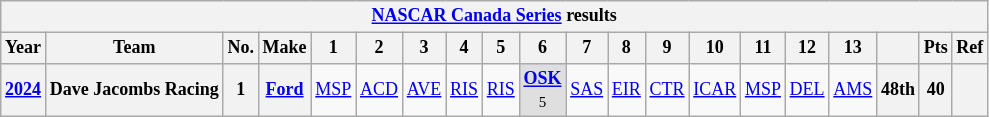<table class="wikitable" style="text-align:center; font-size:75%">
<tr>
<th colspan=45><a href='#'>NASCAR Canada Series</a> results</th>
</tr>
<tr>
<th>Year</th>
<th>Team</th>
<th>No.</th>
<th>Make</th>
<th>1</th>
<th>2</th>
<th>3</th>
<th>4</th>
<th>5</th>
<th>6</th>
<th>7</th>
<th>8</th>
<th>9</th>
<th>10</th>
<th>11</th>
<th>12</th>
<th>13</th>
<th></th>
<th>Pts</th>
<th>Ref</th>
</tr>
<tr>
<th><a href='#'>2024</a></th>
<th>Dave Jacombs Racing</th>
<th>1</th>
<th><a href='#'>Ford</a></th>
<td><a href='#'>MSP</a></td>
<td><a href='#'>ACD</a></td>
<td><a href='#'>AVE</a></td>
<td><a href='#'>RIS</a></td>
<td><a href='#'>RIS</a></td>
<td style="background:#DFDFDF;"><strong><a href='#'>OSK</a></strong><br><small>5</small></td>
<td><a href='#'>SAS</a></td>
<td><a href='#'>EIR</a></td>
<td><a href='#'>CTR</a></td>
<td><a href='#'>ICAR</a></td>
<td><a href='#'>MSP</a></td>
<td><a href='#'>DEL</a></td>
<td><a href='#'>AMS</a></td>
<th>48th</th>
<th>40</th>
<th></th>
</tr>
</table>
